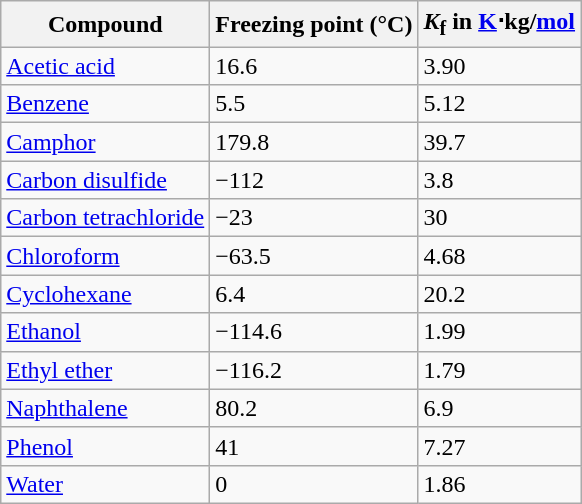<table class="wikitable sortable">
<tr>
<th>Compound</th>
<th>Freezing point (°C)</th>
<th><em>K</em><sub>f</sub> in <a href='#'>K</a>⋅kg/<a href='#'>mol</a></th>
</tr>
<tr>
<td><a href='#'>Acetic acid</a></td>
<td>16.6</td>
<td>3.90</td>
</tr>
<tr>
<td><a href='#'>Benzene</a></td>
<td>5.5</td>
<td>5.12</td>
</tr>
<tr>
<td><a href='#'>Camphor</a></td>
<td>179.8</td>
<td>39.7</td>
</tr>
<tr>
<td><a href='#'>Carbon disulfide</a></td>
<td>−112</td>
<td>3.8</td>
</tr>
<tr>
<td><a href='#'>Carbon tetrachloride</a></td>
<td>−23</td>
<td>30</td>
</tr>
<tr>
<td><a href='#'>Chloroform</a></td>
<td>−63.5</td>
<td>4.68</td>
</tr>
<tr>
<td><a href='#'>Cyclohexane</a></td>
<td>6.4</td>
<td>20.2</td>
</tr>
<tr>
<td><a href='#'>Ethanol</a></td>
<td>−114.6</td>
<td>1.99</td>
</tr>
<tr>
<td><a href='#'>Ethyl ether</a></td>
<td>−116.2</td>
<td>1.79</td>
</tr>
<tr>
<td><a href='#'>Naphthalene</a></td>
<td>80.2</td>
<td>6.9</td>
</tr>
<tr>
<td><a href='#'>Phenol</a></td>
<td>41</td>
<td>7.27</td>
</tr>
<tr>
<td><a href='#'>Water</a></td>
<td>0</td>
<td>1.86</td>
</tr>
</table>
